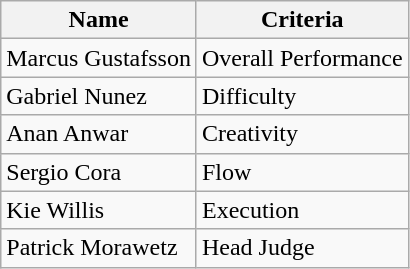<table class="wikitable">
<tr>
<th>Name</th>
<th>Criteria</th>
</tr>
<tr>
<td> Marcus Gustafsson</td>
<td>Overall Performance</td>
</tr>
<tr>
<td> Gabriel Nunez</td>
<td>Difficulty</td>
</tr>
<tr>
<td> Anan Anwar</td>
<td>Creativity</td>
</tr>
<tr>
<td> Sergio Cora</td>
<td>Flow</td>
</tr>
<tr>
<td> Kie Willis</td>
<td>Execution</td>
</tr>
<tr>
<td> Patrick Morawetz</td>
<td>Head Judge</td>
</tr>
</table>
